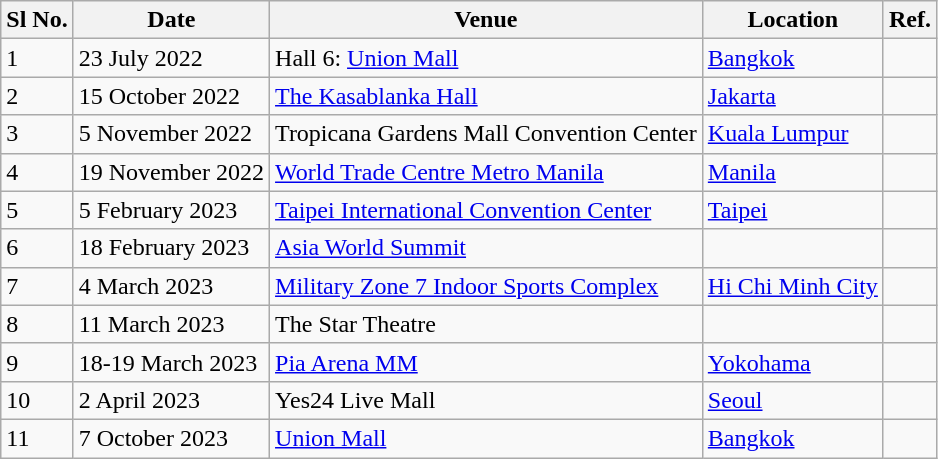<table class="wikitable">
<tr>
<th>Sl No.</th>
<th>Date</th>
<th>Venue</th>
<th>Location</th>
<th>Ref.</th>
</tr>
<tr>
<td>1</td>
<td>23 July 2022</td>
<td>Hall 6: <a href='#'>Union Mall</a></td>
<td><a href='#'>Bangkok</a> </td>
<td></td>
</tr>
<tr>
<td>2</td>
<td>15 October 2022</td>
<td><a href='#'>The Kasablanka Hall</a></td>
<td><a href='#'>Jakarta</a> </td>
<td></td>
</tr>
<tr>
<td>3</td>
<td>5 November 2022</td>
<td>Tropicana Gardens Mall Convention Center</td>
<td><a href='#'>Kuala Lumpur</a> </td>
<td></td>
</tr>
<tr>
<td>4</td>
<td>19 November 2022</td>
<td><a href='#'>World Trade Centre Metro Manila</a></td>
<td><a href='#'>Manila</a> </td>
<td></td>
</tr>
<tr>
<td>5</td>
<td>5 February 2023</td>
<td><a href='#'>Taipei International Convention Center</a></td>
<td><a href='#'>Taipei</a> </td>
<td></td>
</tr>
<tr>
<td>6</td>
<td>18 February 2023</td>
<td><a href='#'>Asia World Summit</a></td>
<td></td>
<td></td>
</tr>
<tr>
<td>7</td>
<td>4 March 2023</td>
<td><a href='#'>Military Zone 7 Indoor Sports Complex</a></td>
<td><a href='#'>Hi Chi Minh City</a> </td>
<td></td>
</tr>
<tr>
<td>8</td>
<td>11 March 2023</td>
<td>The Star Theatre</td>
<td></td>
<td></td>
</tr>
<tr>
<td>9</td>
<td>18-19 March 2023</td>
<td><a href='#'>Pia Arena MM</a></td>
<td><a href='#'>Yokohama</a> </td>
<td></td>
</tr>
<tr>
<td>10</td>
<td>2 April 2023</td>
<td>Yes24 Live Mall</td>
<td><a href='#'>Seoul</a> </td>
<td></td>
</tr>
<tr>
<td>11</td>
<td>7 October 2023</td>
<td><a href='#'>Union Mall</a></td>
<td><a href='#'>Bangkok</a> </td>
<td></td>
</tr>
</table>
